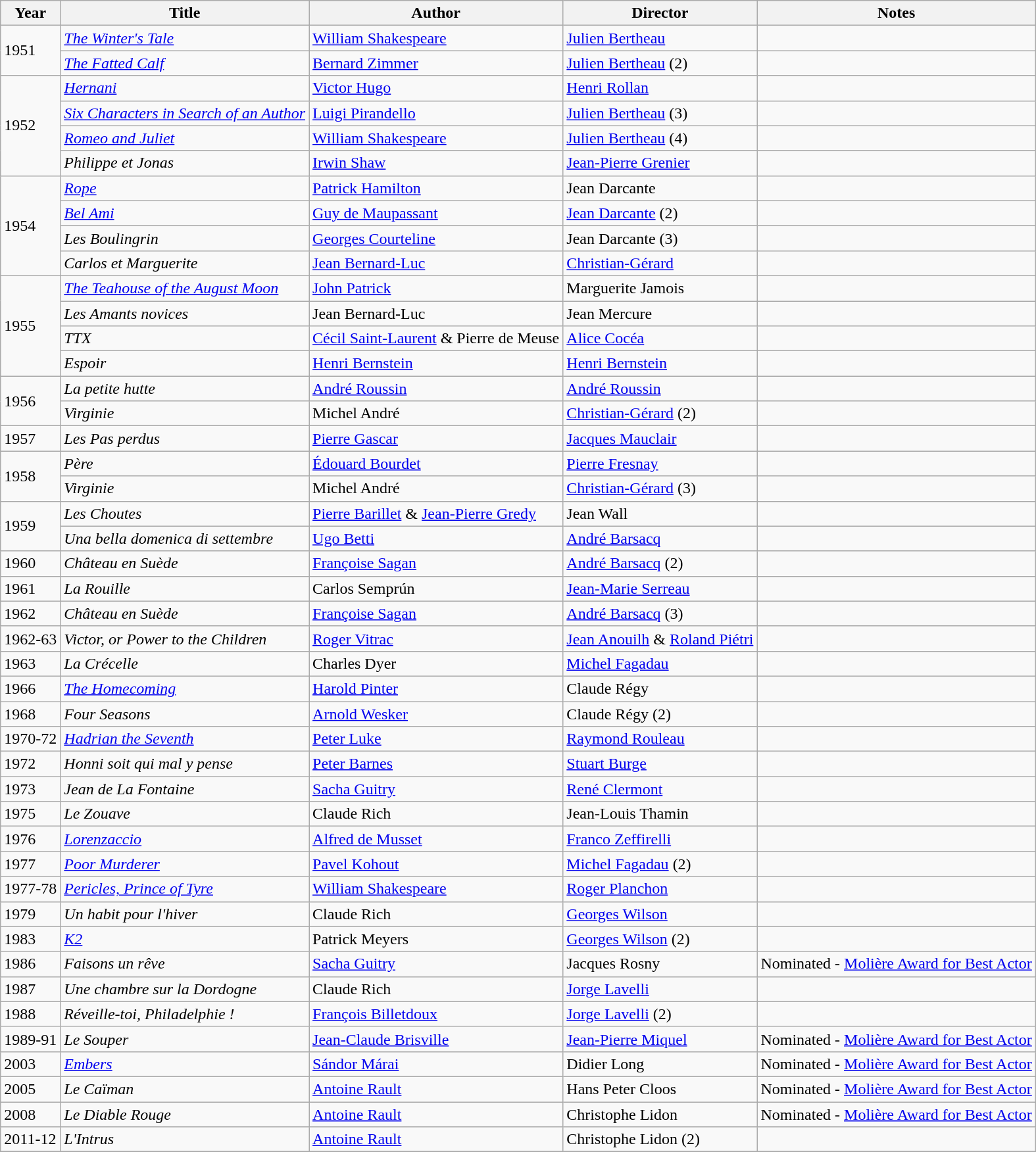<table class="wikitable">
<tr>
<th>Year</th>
<th>Title</th>
<th>Author</th>
<th>Director</th>
<th>Notes</th>
</tr>
<tr>
<td rowspan=2>1951</td>
<td><em><a href='#'>The Winter's Tale</a></em></td>
<td><a href='#'>William Shakespeare</a></td>
<td><a href='#'>Julien Bertheau</a></td>
<td></td>
</tr>
<tr>
<td><em><a href='#'>The Fatted Calf</a></em></td>
<td><a href='#'>Bernard Zimmer</a></td>
<td><a href='#'>Julien Bertheau</a> (2)</td>
<td></td>
</tr>
<tr>
<td rowspan=4>1952</td>
<td><em><a href='#'>Hernani</a></em></td>
<td><a href='#'>Victor Hugo</a></td>
<td><a href='#'>Henri Rollan</a></td>
<td></td>
</tr>
<tr>
<td><em><a href='#'>Six Characters in Search of an Author</a></em></td>
<td><a href='#'>Luigi Pirandello</a></td>
<td><a href='#'>Julien Bertheau</a> (3)</td>
<td></td>
</tr>
<tr>
<td><em><a href='#'>Romeo and Juliet</a></em></td>
<td><a href='#'>William Shakespeare</a></td>
<td><a href='#'>Julien Bertheau</a> (4)</td>
<td></td>
</tr>
<tr>
<td><em>Philippe et Jonas</em></td>
<td><a href='#'>Irwin Shaw</a></td>
<td><a href='#'>Jean-Pierre Grenier</a></td>
<td></td>
</tr>
<tr>
<td rowspan=4>1954</td>
<td><em><a href='#'>Rope</a></em></td>
<td><a href='#'>Patrick Hamilton</a></td>
<td>Jean Darcante</td>
<td></td>
</tr>
<tr>
<td><em><a href='#'>Bel Ami</a></em></td>
<td><a href='#'>Guy de Maupassant</a></td>
<td><a href='#'>Jean Darcante</a> (2)</td>
<td></td>
</tr>
<tr>
<td><em>Les Boulingrin</em></td>
<td><a href='#'>Georges Courteline</a></td>
<td>Jean Darcante (3)</td>
<td></td>
</tr>
<tr>
<td><em>Carlos et Marguerite</em></td>
<td><a href='#'>Jean Bernard-Luc</a></td>
<td><a href='#'>Christian-Gérard</a></td>
<td></td>
</tr>
<tr>
<td rowspan=4>1955</td>
<td><em><a href='#'>The Teahouse of the August Moon</a></em></td>
<td><a href='#'>John Patrick</a></td>
<td>Marguerite Jamois</td>
<td></td>
</tr>
<tr>
<td><em>Les Amants novices</em></td>
<td>Jean Bernard-Luc</td>
<td>Jean Mercure</td>
<td></td>
</tr>
<tr>
<td><em>TTX</em></td>
<td><a href='#'>Cécil Saint-Laurent</a> & Pierre de Meuse</td>
<td><a href='#'>Alice Cocéa</a></td>
<td></td>
</tr>
<tr>
<td><em>Espoir</em></td>
<td><a href='#'>Henri Bernstein</a></td>
<td><a href='#'>Henri Bernstein</a></td>
<td></td>
</tr>
<tr>
<td rowspan=2>1956</td>
<td><em>La petite hutte</em></td>
<td><a href='#'>André Roussin</a></td>
<td><a href='#'>André Roussin</a></td>
<td></td>
</tr>
<tr>
<td><em>Virginie</em></td>
<td>Michel André</td>
<td><a href='#'>Christian-Gérard</a> (2)</td>
<td></td>
</tr>
<tr>
<td rowspan=1>1957</td>
<td><em>Les Pas perdus</em></td>
<td><a href='#'>Pierre Gascar</a></td>
<td><a href='#'>Jacques Mauclair</a></td>
<td></td>
</tr>
<tr>
<td rowspan=2>1958</td>
<td><em>Père</em></td>
<td><a href='#'>Édouard Bourdet</a></td>
<td><a href='#'>Pierre Fresnay</a></td>
<td></td>
</tr>
<tr>
<td><em>Virginie</em></td>
<td>Michel André</td>
<td><a href='#'>Christian-Gérard</a> (3)</td>
<td></td>
</tr>
<tr>
<td rowspan=2>1959</td>
<td><em>Les Choutes</em></td>
<td><a href='#'>Pierre Barillet</a> & <a href='#'>Jean-Pierre Gredy</a></td>
<td>Jean Wall</td>
<td></td>
</tr>
<tr>
<td><em>Una bella domenica di settembre</em></td>
<td><a href='#'>Ugo Betti</a></td>
<td><a href='#'>André Barsacq</a></td>
<td></td>
</tr>
<tr>
<td rowspan=1>1960</td>
<td><em>Château en Suède</em></td>
<td><a href='#'>Françoise Sagan</a></td>
<td><a href='#'>André Barsacq</a> (2)</td>
<td></td>
</tr>
<tr>
<td rowspan=1>1961</td>
<td><em>La Rouille</em></td>
<td>Carlos Semprún</td>
<td><a href='#'>Jean-Marie Serreau</a></td>
<td></td>
</tr>
<tr>
<td rowspan=1>1962</td>
<td><em>Château en Suède</em></td>
<td><a href='#'>Françoise Sagan</a></td>
<td><a href='#'>André Barsacq</a> (3)</td>
<td></td>
</tr>
<tr>
<td rowspan=1>1962-63</td>
<td><em>Victor, or Power to the Children</em></td>
<td><a href='#'>Roger Vitrac</a></td>
<td><a href='#'>Jean Anouilh</a> & <a href='#'>Roland Piétri</a></td>
<td></td>
</tr>
<tr>
<td rowspan=1>1963</td>
<td><em>La Crécelle</em></td>
<td>Charles Dyer</td>
<td><a href='#'>Michel Fagadau</a></td>
<td></td>
</tr>
<tr>
<td rowspan=1>1966</td>
<td><em><a href='#'>The Homecoming</a></em></td>
<td><a href='#'>Harold Pinter</a></td>
<td>Claude Régy</td>
<td></td>
</tr>
<tr>
<td rowspan=1>1968</td>
<td><em>Four Seasons</em></td>
<td><a href='#'>Arnold Wesker</a></td>
<td>Claude Régy (2)</td>
<td></td>
</tr>
<tr>
<td rowspan=1>1970-72</td>
<td><em><a href='#'>Hadrian the Seventh</a></em></td>
<td><a href='#'>Peter Luke</a></td>
<td><a href='#'>Raymond Rouleau</a></td>
<td></td>
</tr>
<tr>
<td rowspan=1>1972</td>
<td><em>Honni soit qui mal y pense</em></td>
<td><a href='#'>Peter Barnes</a></td>
<td><a href='#'>Stuart Burge</a></td>
<td></td>
</tr>
<tr>
<td rowspan=1>1973</td>
<td><em>Jean de La Fontaine</em></td>
<td><a href='#'>Sacha Guitry</a></td>
<td><a href='#'>René Clermont</a></td>
<td></td>
</tr>
<tr>
<td rowspan=1>1975</td>
<td><em>Le Zouave</em></td>
<td>Claude Rich</td>
<td>Jean-Louis Thamin</td>
<td></td>
</tr>
<tr>
<td rowspan=1>1976</td>
<td><em><a href='#'>Lorenzaccio</a></em></td>
<td><a href='#'>Alfred de Musset</a></td>
<td><a href='#'>Franco Zeffirelli</a></td>
<td></td>
</tr>
<tr>
<td rowspan=1>1977</td>
<td><em><a href='#'>Poor Murderer</a></em></td>
<td><a href='#'>Pavel Kohout</a></td>
<td><a href='#'>Michel Fagadau</a> (2)</td>
<td></td>
</tr>
<tr>
<td rowspan=1>1977-78</td>
<td><em><a href='#'>Pericles, Prince of Tyre</a></em></td>
<td><a href='#'>William Shakespeare</a></td>
<td><a href='#'>Roger Planchon</a></td>
<td></td>
</tr>
<tr>
<td rowspan=1>1979</td>
<td><em>Un habit pour l'hiver</em></td>
<td>Claude Rich</td>
<td><a href='#'>Georges Wilson</a></td>
<td></td>
</tr>
<tr>
<td rowspan=1>1983</td>
<td><em><a href='#'>K2</a></em></td>
<td>Patrick Meyers</td>
<td><a href='#'>Georges Wilson</a> (2)</td>
<td></td>
</tr>
<tr>
<td rowspan=1>1986</td>
<td><em>Faisons un rêve</em></td>
<td><a href='#'>Sacha Guitry</a></td>
<td>Jacques Rosny</td>
<td>Nominated - <a href='#'>Molière Award for Best Actor</a></td>
</tr>
<tr>
<td rowspan=1>1987</td>
<td><em>Une chambre sur la Dordogne</em></td>
<td>Claude Rich</td>
<td><a href='#'>Jorge Lavelli</a></td>
<td></td>
</tr>
<tr>
<td rowspan=1>1988</td>
<td><em>Réveille-toi, Philadelphie !</em></td>
<td><a href='#'>François Billetdoux</a></td>
<td><a href='#'>Jorge Lavelli</a> (2)</td>
<td></td>
</tr>
<tr>
<td rowspan=1>1989-91</td>
<td><em>Le Souper</em></td>
<td><a href='#'>Jean-Claude Brisville</a></td>
<td><a href='#'>Jean-Pierre Miquel</a></td>
<td>Nominated - <a href='#'>Molière Award for Best Actor</a></td>
</tr>
<tr>
<td rowspan=1>2003</td>
<td><em><a href='#'>Embers</a></em></td>
<td><a href='#'>Sándor Márai</a></td>
<td>Didier Long</td>
<td>Nominated - <a href='#'>Molière Award for Best Actor</a></td>
</tr>
<tr>
<td rowspan=1>2005</td>
<td><em>Le Caïman</em></td>
<td><a href='#'>Antoine Rault</a></td>
<td>Hans Peter Cloos</td>
<td>Nominated - <a href='#'>Molière Award for Best Actor</a></td>
</tr>
<tr>
<td rowspan=1>2008</td>
<td><em>Le Diable Rouge</em></td>
<td><a href='#'>Antoine Rault</a></td>
<td>Christophe Lidon</td>
<td>Nominated - <a href='#'>Molière Award for Best Actor</a></td>
</tr>
<tr>
<td rowspan=1>2011-12</td>
<td><em>L'Intrus</em></td>
<td><a href='#'>Antoine Rault</a></td>
<td>Christophe Lidon (2)</td>
<td></td>
</tr>
<tr>
</tr>
</table>
